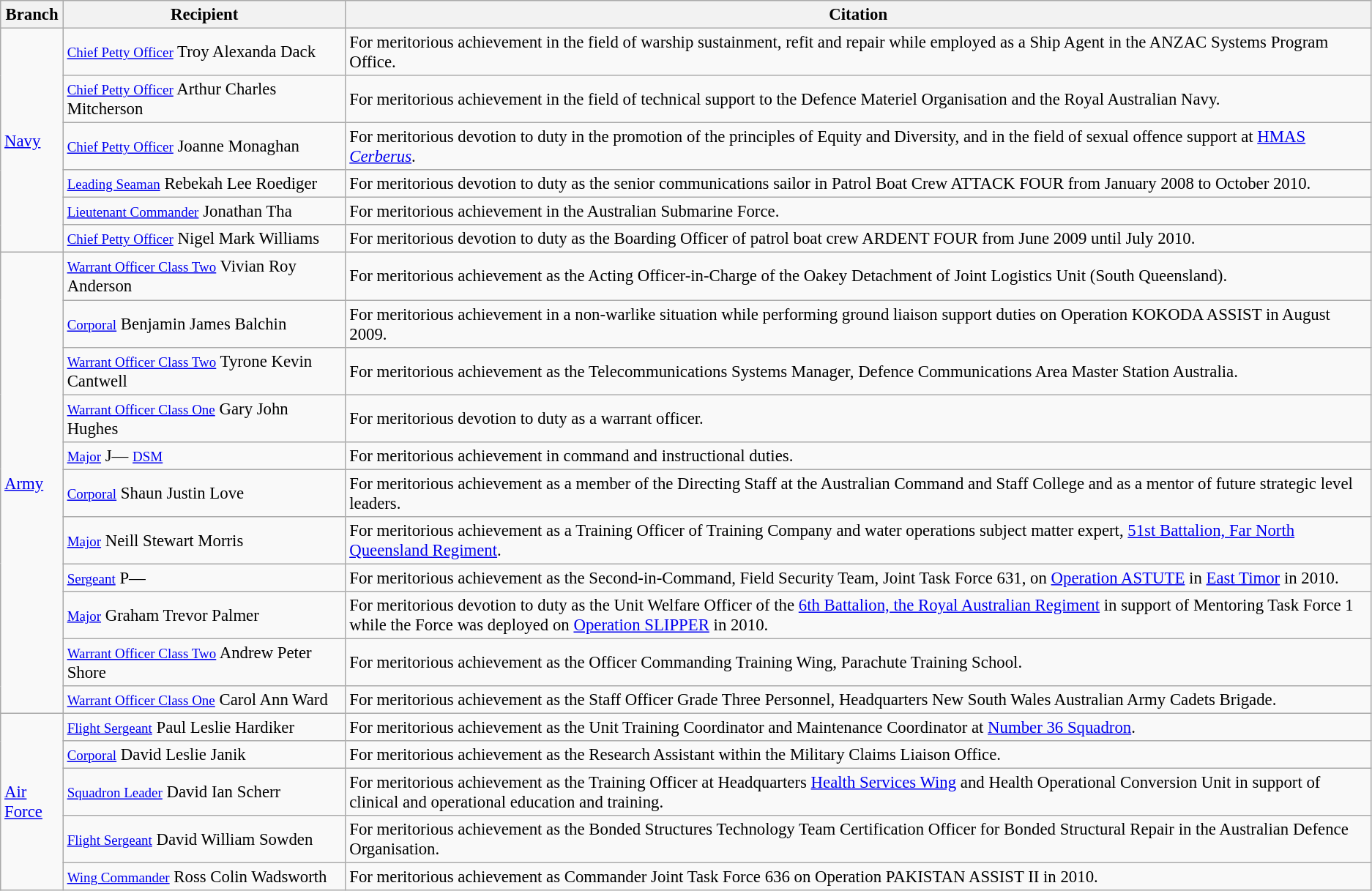<table class="wikitable" style="font-size:95%;">
<tr>
<th scope="col" width="50">Branch</th>
<th scope="col" width="250">Recipient</th>
<th>Citation</th>
</tr>
<tr>
<td rowspan="6"><a href='#'>Navy</a></td>
<td><small><a href='#'>Chief Petty Officer</a></small> Troy Alexanda Dack</td>
<td>For meritorious achievement in the field of warship sustainment, refit and repair while employed as a Ship Agent in the ANZAC Systems Program Office.</td>
</tr>
<tr>
<td><small><a href='#'>Chief Petty Officer</a></small> Arthur Charles Mitcherson</td>
<td>For meritorious achievement in the field of technical support to the Defence Materiel Organisation and the Royal Australian Navy.</td>
</tr>
<tr>
<td><small><a href='#'>Chief Petty Officer</a></small> Joanne Monaghan</td>
<td>For meritorious devotion to duty in the promotion of the principles of Equity and Diversity, and in the field of sexual offence support at <a href='#'>HMAS <em>Cerberus</em></a>.</td>
</tr>
<tr>
<td><small><a href='#'>Leading Seaman</a></small> Rebekah Lee Roediger</td>
<td>For meritorious devotion to duty as the senior communications sailor in Patrol Boat Crew ATTACK FOUR from January 2008 to October 2010.</td>
</tr>
<tr>
<td><small><a href='#'>Lieutenant Commander</a></small> Jonathan Tha</td>
<td>For meritorious achievement in the Australian Submarine Force.</td>
</tr>
<tr>
<td><small><a href='#'>Chief Petty Officer</a></small> Nigel Mark Williams</td>
<td>For meritorious devotion to duty as the Boarding Officer of patrol boat crew ARDENT FOUR from June 2009 until July 2010.</td>
</tr>
<tr>
<td rowspan="11"><a href='#'>Army</a></td>
<td><small><a href='#'>Warrant Officer Class Two</a></small> Vivian Roy Anderson</td>
<td>For meritorious achievement as the Acting Officer-in-Charge of the Oakey Detachment of Joint Logistics Unit (South Queensland).</td>
</tr>
<tr>
<td><small><a href='#'>Corporal</a></small> Benjamin James Balchin</td>
<td>For meritorious achievement in a non-warlike situation while performing ground liaison support duties on Operation KOKODA ASSIST in August 2009.</td>
</tr>
<tr>
<td><small><a href='#'>Warrant Officer Class Two</a></small> Tyrone Kevin Cantwell</td>
<td>For meritorious achievement as the Telecommunications Systems Manager, Defence Communications Area Master Station Australia.</td>
</tr>
<tr>
<td><small><a href='#'>Warrant Officer Class One</a></small> Gary John Hughes</td>
<td>For meritorious devotion to duty as a warrant officer.</td>
</tr>
<tr>
<td><small><a href='#'>Major</a></small> J— <small><a href='#'>DSM</a></small></td>
<td>For meritorious achievement in command and instructional duties.</td>
</tr>
<tr>
<td><small><a href='#'>Corporal</a></small> Shaun Justin Love</td>
<td>For meritorious achievement as a member of the Directing Staff at the Australian Command and Staff College and as a mentor of future strategic level leaders.</td>
</tr>
<tr>
<td><small><a href='#'>Major</a></small> Neill Stewart Morris</td>
<td>For meritorious achievement as a Training Officer of Training Company and water operations subject matter expert, <a href='#'>51st Battalion, Far North Queensland Regiment</a>.</td>
</tr>
<tr>
<td><small><a href='#'>Sergeant</a></small> P—</td>
<td>For meritorious achievement as the Second-in-Command, Field Security Team, Joint Task Force 631, on <a href='#'>Operation ASTUTE</a> in <a href='#'>East Timor</a> in 2010.</td>
</tr>
<tr>
<td><small><a href='#'>Major</a></small> Graham Trevor Palmer</td>
<td>For meritorious devotion to duty as the Unit Welfare Officer of the <a href='#'>6th Battalion, the Royal Australian Regiment</a> in support of Mentoring Task Force 1 while the Force was deployed on <a href='#'>Operation SLIPPER</a> in 2010.</td>
</tr>
<tr>
<td><small><a href='#'>Warrant Officer Class Two</a></small> Andrew Peter Shore</td>
<td>For meritorious achievement as the Officer Commanding Training Wing, Parachute Training School.</td>
</tr>
<tr>
<td><small><a href='#'>Warrant Officer Class One</a></small> Carol Ann Ward</td>
<td>For meritorious achievement as the Staff Officer Grade Three Personnel, Headquarters New South Wales Australian Army Cadets Brigade.</td>
</tr>
<tr>
<td rowspan="5"><a href='#'>Air Force</a></td>
<td><small><a href='#'>Flight Sergeant</a></small> Paul Leslie Hardiker</td>
<td>For meritorious achievement as the Unit Training Coordinator and Maintenance Coordinator at <a href='#'>Number 36 Squadron</a>.</td>
</tr>
<tr>
<td><small><a href='#'>Corporal</a></small> David Leslie Janik</td>
<td>For meritorious achievement as the Research Assistant within the Military Claims Liaison Office.</td>
</tr>
<tr>
<td><small><a href='#'>Squadron Leader</a></small> David Ian Scherr</td>
<td>For meritorious achievement as the Training Officer at Headquarters <a href='#'>Health Services Wing</a> and Health Operational Conversion Unit in support of clinical and operational education and training.</td>
</tr>
<tr>
<td><small><a href='#'>Flight Sergeant</a></small> David William Sowden</td>
<td>For meritorious achievement as the Bonded Structures Technology Team Certification Officer for Bonded Structural Repair in the Australian Defence Organisation.</td>
</tr>
<tr>
<td><small><a href='#'>Wing Commander</a></small> Ross Colin Wadsworth</td>
<td>For meritorious achievement as Commander Joint Task Force 636 on Operation PAKISTAN ASSIST II in 2010.</td>
</tr>
</table>
